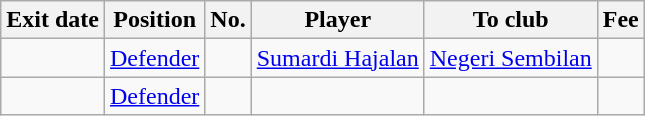<table class="wikitable sortable">
<tr>
<th>Exit date</th>
<th>Position</th>
<th>No.</th>
<th>Player</th>
<th>To club</th>
<th>Fee</th>
</tr>
<tr>
<td></td>
<td align="left"><a href='#'>Defender</a></td>
<td align="left"></td>
<td align="left"> <a href='#'>Sumardi Hajalan</a></td>
<td align="left"> <a href='#'>Negeri Sembilan</a></td>
<td align=right></td>
</tr>
<tr>
<td></td>
<td align="left"><a href='#'>Defender</a></td>
<td align="left"></td>
<td align="left"></td>
<td align="left"></td>
<td align=right></td>
</tr>
</table>
